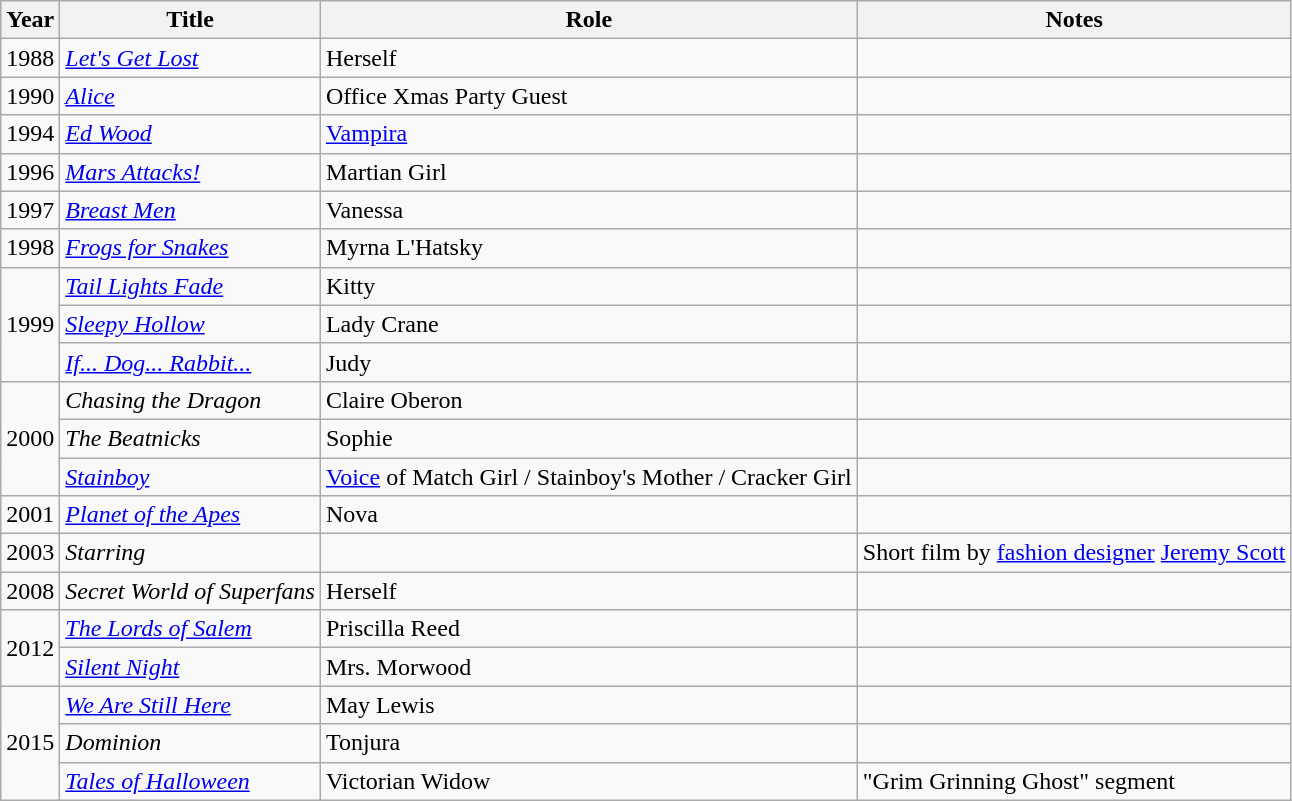<table class="wikitable">
<tr>
<th>Year</th>
<th>Title</th>
<th>Role</th>
<th>Notes</th>
</tr>
<tr>
<td>1988</td>
<td><em><a href='#'>Let's Get Lost</a></em></td>
<td>Herself</td>
<td></td>
</tr>
<tr>
<td>1990</td>
<td><em><a href='#'>Alice</a></em></td>
<td>Office Xmas Party Guest</td>
<td></td>
</tr>
<tr>
<td>1994</td>
<td><em><a href='#'>Ed Wood</a></em></td>
<td><a href='#'>Vampira</a></td>
<td></td>
</tr>
<tr>
<td>1996</td>
<td><em><a href='#'>Mars Attacks!</a></em></td>
<td>Martian Girl</td>
<td></td>
</tr>
<tr>
<td>1997</td>
<td><em><a href='#'>Breast Men</a></em></td>
<td>Vanessa</td>
<td></td>
</tr>
<tr>
<td>1998</td>
<td><em><a href='#'>Frogs for Snakes</a></em></td>
<td>Myrna L'Hatsky</td>
<td></td>
</tr>
<tr>
<td rowspan="3">1999</td>
<td><em><a href='#'>Tail Lights Fade</a></em></td>
<td>Kitty</td>
<td></td>
</tr>
<tr>
<td><em><a href='#'>Sleepy Hollow</a></em></td>
<td>Lady Crane</td>
<td></td>
</tr>
<tr>
<td><em><a href='#'>If... Dog... Rabbit...</a></em></td>
<td>Judy</td>
<td></td>
</tr>
<tr>
<td rowspan="3">2000</td>
<td><em>Chasing the Dragon</em></td>
<td>Claire Oberon</td>
<td></td>
</tr>
<tr>
<td><em>The Beatnicks</em></td>
<td>Sophie</td>
<td></td>
</tr>
<tr>
<td><em><a href='#'>Stainboy</a></em></td>
<td><a href='#'>Voice</a> of Match Girl / Stainboy's Mother / Cracker Girl</td>
<td></td>
</tr>
<tr>
<td>2001</td>
<td><em><a href='#'>Planet of the Apes</a></em></td>
<td>Nova</td>
<td></td>
</tr>
<tr>
<td>2003</td>
<td><em>Starring</em></td>
<td></td>
<td>Short film by <a href='#'>fashion designer</a> <a href='#'>Jeremy Scott</a></td>
</tr>
<tr>
<td>2008</td>
<td><em>Secret World of Superfans</em></td>
<td>Herself</td>
<td></td>
</tr>
<tr>
<td rowspan="2">2012</td>
<td><em><a href='#'>The Lords of Salem</a></em></td>
<td>Priscilla Reed</td>
<td></td>
</tr>
<tr>
<td><em><a href='#'>Silent Night</a></em></td>
<td>Mrs. Morwood</td>
<td></td>
</tr>
<tr>
<td rowspan="3">2015</td>
<td><em><a href='#'>We Are Still Here</a></em></td>
<td>May Lewis</td>
<td></td>
</tr>
<tr>
<td><em>Dominion</em></td>
<td>Tonjura</td>
<td></td>
</tr>
<tr>
<td><em><a href='#'>Tales of Halloween</a></em></td>
<td>Victorian Widow</td>
<td>"Grim Grinning Ghost" segment</td>
</tr>
</table>
